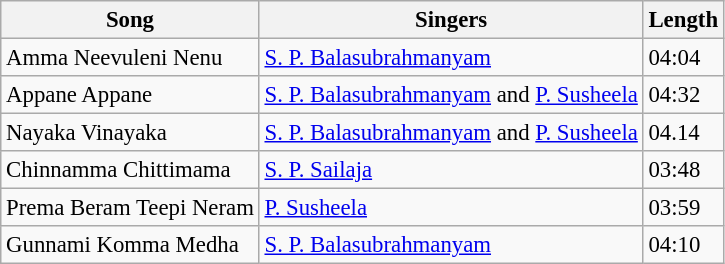<table class="wikitable" style="font-size:95%;">
<tr>
<th>Song</th>
<th>Singers</th>
<th>Length</th>
</tr>
<tr>
<td>Amma Neevuleni Nenu</td>
<td><a href='#'>S. P. Balasubrahmanyam</a></td>
<td>04:04</td>
</tr>
<tr>
<td>Appane Appane</td>
<td><a href='#'>S. P. Balasubrahmanyam</a> and <a href='#'>P. Susheela</a></td>
<td>04:32</td>
</tr>
<tr>
<td>Nayaka Vinayaka</td>
<td><a href='#'>S. P. Balasubrahmanyam</a> and <a href='#'>P. Susheela</a></td>
<td>04.14</td>
</tr>
<tr>
<td>Chinnamma Chittimama</td>
<td><a href='#'>S. P. Sailaja</a></td>
<td>03:48</td>
</tr>
<tr>
<td>Prema Beram Teepi Neram</td>
<td><a href='#'>P. Susheela</a></td>
<td>03:59</td>
</tr>
<tr>
<td>Gunnami Komma Medha</td>
<td><a href='#'>S. P. Balasubrahmanyam</a></td>
<td>04:10</td>
</tr>
</table>
